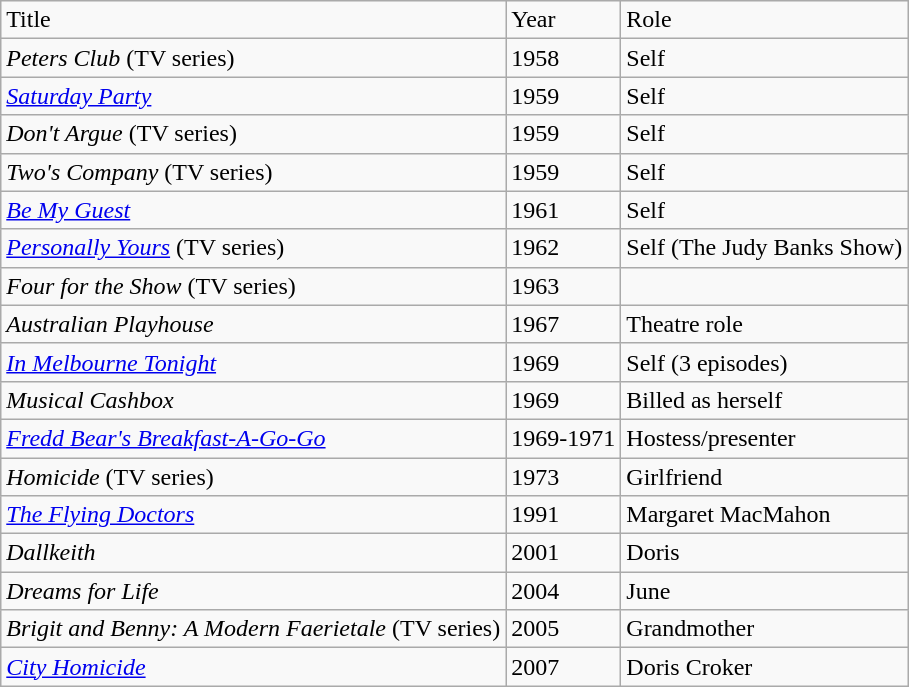<table class="wikitable">
<tr>
<td>Title</td>
<td>Year</td>
<td>Role</td>
</tr>
<tr>
<td><em>Peters Club</em> (TV series)</td>
<td>1958</td>
<td>Self</td>
</tr>
<tr>
<td><em><a href='#'>Saturday Party</a></em></td>
<td>1959</td>
<td>Self</td>
</tr>
<tr>
<td><em>Don't Argue</em> (TV series)</td>
<td>1959</td>
<td>Self</td>
</tr>
<tr>
<td><em>Two's Company</em> (TV series)</td>
<td>1959</td>
<td>Self</td>
</tr>
<tr>
<td><em><a href='#'> Be My Guest</a></em></td>
<td>1961</td>
<td>Self</td>
</tr>
<tr>
<td><em><a href='#'>Personally Yours</a></em> (TV series)</td>
<td>1962</td>
<td>Self (The Judy Banks Show)</td>
</tr>
<tr>
<td><em>Four for the Show</em> (TV series)</td>
<td>1963</td>
</tr>
<tr>
<td><em>Australian Playhouse</em></td>
<td>1967</td>
<td>Theatre role</td>
</tr>
<tr>
<td><em><a href='#'>In Melbourne Tonight</a></em></td>
<td>1969</td>
<td>Self (3 episodes)</td>
</tr>
<tr>
<td><em>Musical Cashbox</em></td>
<td>1969</td>
<td>Billed as herself</td>
</tr>
<tr>
<td><em><a href='#'>Fredd Bear's Breakfast-A-Go-Go</a></em></td>
<td>1969-1971</td>
<td>Hostess/presenter</td>
</tr>
<tr>
<td><em>Homicide</em> (TV series)</td>
<td>1973</td>
<td>Girlfriend</td>
</tr>
<tr>
<td><em><a href='#'>The Flying Doctors</a></em></td>
<td>1991</td>
<td>Margaret MacMahon</td>
</tr>
<tr>
<td><em>Dallkeith</em></td>
<td>2001</td>
<td>Doris</td>
</tr>
<tr>
<td><em>Dreams for Life</em></td>
<td>2004</td>
<td>June</td>
</tr>
<tr>
<td><em>Brigit and Benny: A Modern Faerietale</em> (TV series)</td>
<td>2005</td>
<td>Grandmother</td>
</tr>
<tr>
<td><em><a href='#'>City Homicide</a></em></td>
<td>2007</td>
<td>Doris Croker</td>
</tr>
</table>
